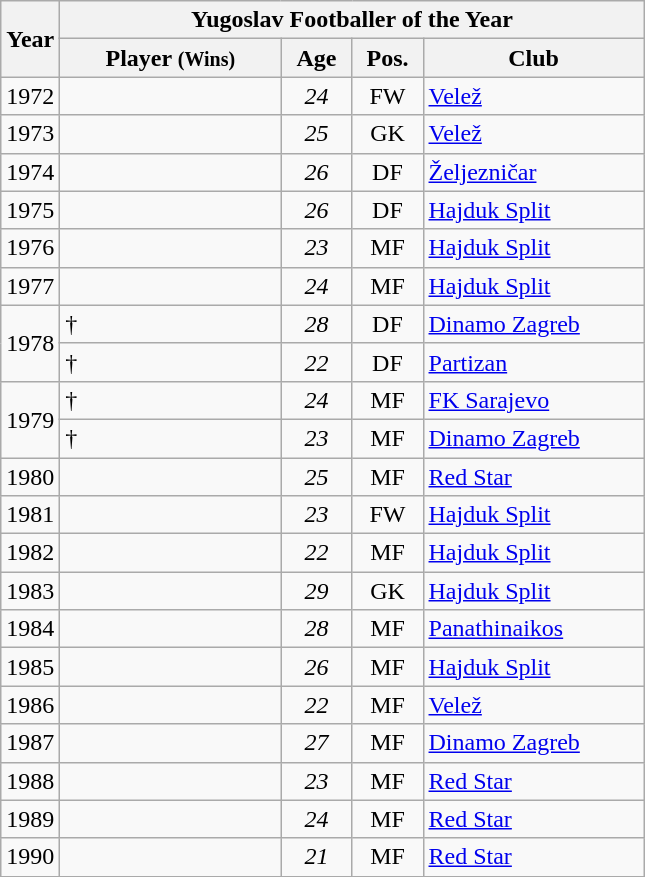<table class="sortable wikitable" style="text-align: center;">
<tr>
<th rowspan=2>Year</th>
<th colspan=4>Yugoslav Footballer of the Year</th>
</tr>
<tr>
<th width="140">Player <small>(Wins)</small></th>
<th width="40">Age</th>
<th width="40">Pos.</th>
<th width="140">Club</th>
</tr>
<tr>
<td>1972</td>
<td align=left></td>
<td><em>24</em></td>
<td>FW</td>
<td align=left> <a href='#'>Velež</a></td>
</tr>
<tr>
<td>1973</td>
<td align=left></td>
<td><em>25</em></td>
<td>GK</td>
<td align=left> <a href='#'>Velež</a></td>
</tr>
<tr>
<td>1974</td>
<td align=left></td>
<td><em>26</em></td>
<td>DF</td>
<td align=left> <a href='#'>Željezničar</a></td>
</tr>
<tr>
<td>1975</td>
<td align=left></td>
<td><em>26</em></td>
<td>DF</td>
<td align=left> <a href='#'>Hajduk Split</a></td>
</tr>
<tr>
<td>1976</td>
<td align=left></td>
<td><em>23</em></td>
<td>MF</td>
<td align=left> <a href='#'>Hajduk Split</a></td>
</tr>
<tr>
<td>1977</td>
<td align=left></td>
<td><em>24</em></td>
<td>MF</td>
<td align=left> <a href='#'>Hajduk Split</a></td>
</tr>
<tr>
<td rowspan=2>1978</td>
<td align=left>  †</td>
<td><em>28</em></td>
<td>DF</td>
<td align=left> <a href='#'>Dinamo Zagreb</a></td>
</tr>
<tr>
<td align=left>  †</td>
<td><em>22</em></td>
<td>DF</td>
<td align=left> <a href='#'>Partizan</a></td>
</tr>
<tr>
<td rowspan=2>1979</td>
<td align=left>  †</td>
<td><em>24</em></td>
<td>MF</td>
<td align=left> <a href='#'>FK Sarajevo</a></td>
</tr>
<tr>
<td align=left>  †</td>
<td><em>23</em></td>
<td>MF</td>
<td align=left> <a href='#'>Dinamo Zagreb</a></td>
</tr>
<tr>
<td>1980</td>
<td align=left></td>
<td><em>25</em></td>
<td>MF</td>
<td align=left> <a href='#'>Red Star</a></td>
</tr>
<tr>
<td>1981</td>
<td align=left></td>
<td><em>23</em></td>
<td>FW</td>
<td align=left> <a href='#'>Hajduk Split</a></td>
</tr>
<tr>
<td>1982</td>
<td align=left></td>
<td><em>22</em></td>
<td>MF</td>
<td align=left> <a href='#'>Hajduk Split</a></td>
</tr>
<tr>
<td>1983</td>
<td align=left></td>
<td><em>29</em></td>
<td>GK</td>
<td align=left> <a href='#'>Hajduk Split</a></td>
</tr>
<tr>
<td>1984</td>
<td align=left> </td>
<td><em>28</em></td>
<td>MF</td>
<td align=left> <a href='#'>Panathinaikos</a></td>
</tr>
<tr>
<td>1985</td>
<td align=left></td>
<td><em>26</em></td>
<td>MF</td>
<td align=left> <a href='#'>Hajduk Split</a></td>
</tr>
<tr>
<td>1986</td>
<td align=left></td>
<td><em>22</em></td>
<td>MF</td>
<td align=left> <a href='#'>Velež</a></td>
</tr>
<tr>
<td>1987</td>
<td align=left></td>
<td><em>27</em></td>
<td>MF</td>
<td align=left> <a href='#'>Dinamo Zagreb</a></td>
</tr>
<tr>
<td>1988</td>
<td align=left></td>
<td><em>23</em></td>
<td>MF</td>
<td align=left> <a href='#'>Red Star</a></td>
</tr>
<tr>
<td>1989</td>
<td align=left> </td>
<td><em>24</em></td>
<td>MF</td>
<td align=left> <a href='#'>Red Star</a></td>
</tr>
<tr>
<td>1990</td>
<td align=left></td>
<td><em>21</em></td>
<td>MF</td>
<td align=left> <a href='#'>Red Star</a></td>
</tr>
<tr>
</tr>
</table>
